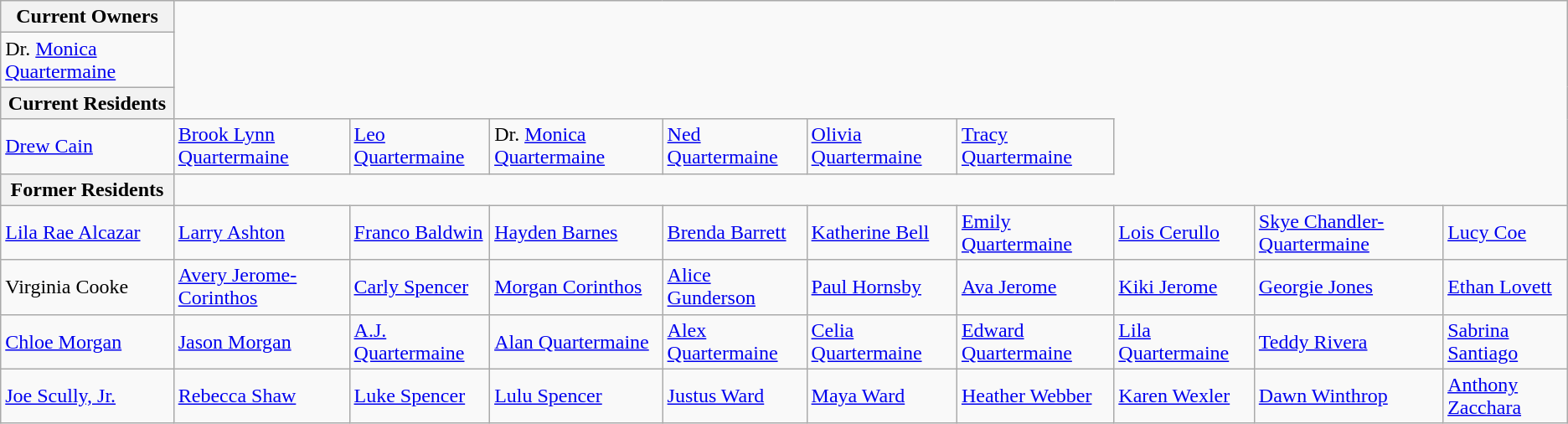<table class="wikitable">
<tr>
<th>Current Owners</th>
</tr>
<tr>
<td>Dr. <a href='#'>Monica Quartermaine</a></td>
</tr>
<tr>
<th>Current Residents</th>
</tr>
<tr>
<td><a href='#'>Drew Cain</a></td>
<td><a href='#'>Brook Lynn Quartermaine</a></td>
<td><a href='#'>Leo Quartermaine</a></td>
<td>Dr. <a href='#'>Monica Quartermaine</a></td>
<td><a href='#'>Ned Quartermaine</a></td>
<td><a href='#'>Olivia Quartermaine</a></td>
<td><a href='#'>Tracy Quartermaine</a></td>
</tr>
<tr>
<th>Former Residents</th>
</tr>
<tr>
<td><a href='#'>Lila Rae Alcazar</a></td>
<td><a href='#'>Larry Ashton</a></td>
<td><a href='#'>Franco Baldwin</a></td>
<td><a href='#'>Hayden Barnes</a></td>
<td><a href='#'>Brenda Barrett</a></td>
<td><a href='#'>Katherine Bell</a></td>
<td><a href='#'>Emily Quartermaine</a></td>
<td><a href='#'>Lois Cerullo</a></td>
<td><a href='#'>Skye Chandler-Quartermaine</a></td>
<td><a href='#'>Lucy Coe</a></td>
</tr>
<tr>
<td>Virginia Cooke</td>
<td><a href='#'>Avery Jerome-Corinthos</a></td>
<td><a href='#'>Carly Spencer</a></td>
<td><a href='#'>Morgan Corinthos</a></td>
<td><a href='#'>Alice Gunderson</a></td>
<td><a href='#'>Paul Hornsby</a></td>
<td><a href='#'>Ava Jerome</a></td>
<td><a href='#'>Kiki Jerome</a></td>
<td><a href='#'>Georgie Jones</a></td>
<td><a href='#'>Ethan Lovett</a></td>
</tr>
<tr>
<td><a href='#'>Chloe Morgan</a></td>
<td><a href='#'>Jason Morgan</a></td>
<td><a href='#'>A.J. Quartermaine</a></td>
<td><a href='#'>Alan Quartermaine</a></td>
<td><a href='#'>Alex Quartermaine</a></td>
<td><a href='#'>Celia Quartermaine</a></td>
<td><a href='#'>Edward Quartermaine</a></td>
<td><a href='#'>Lila Quartermaine</a></td>
<td><a href='#'>Teddy Rivera</a></td>
<td><a href='#'>Sabrina Santiago</a></td>
</tr>
<tr>
<td><a href='#'>Joe Scully, Jr.</a></td>
<td><a href='#'>Rebecca Shaw</a></td>
<td><a href='#'>Luke Spencer</a></td>
<td><a href='#'>Lulu Spencer</a></td>
<td><a href='#'>Justus Ward</a></td>
<td><a href='#'>Maya Ward</a></td>
<td><a href='#'>Heather Webber</a></td>
<td><a href='#'>Karen Wexler</a></td>
<td><a href='#'>Dawn Winthrop</a></td>
<td><a href='#'>Anthony Zacchara</a></td>
</tr>
</table>
